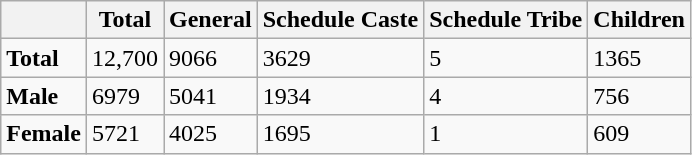<table class="wikitable">
<tr>
<th></th>
<th>Total</th>
<th>General</th>
<th>Schedule Caste</th>
<th>Schedule Tribe</th>
<th>Children</th>
</tr>
<tr>
<td><strong>Total</strong></td>
<td>12,700</td>
<td>9066</td>
<td>3629</td>
<td>5</td>
<td>1365</td>
</tr>
<tr>
<td><strong>Male</strong></td>
<td>6979</td>
<td>5041</td>
<td>1934</td>
<td>4</td>
<td>756</td>
</tr>
<tr>
<td><strong>Female</strong></td>
<td>5721</td>
<td>4025</td>
<td>1695</td>
<td>1</td>
<td>609</td>
</tr>
</table>
